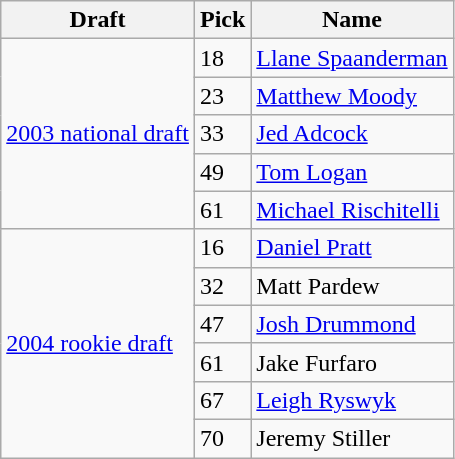<table class="wikitable plainrowheaders">
<tr>
<th scope="col"><strong>Draft</strong></th>
<th scope="col"><strong>Pick</strong></th>
<th scope="col"><strong>Name</strong></th>
</tr>
<tr>
<th rowspan= "5" style="font-weight: normal; background: #F9F9F9; text-align: left;"><a href='#'>2003 national draft</a></th>
<td>18</td>
<td><a href='#'>Llane Spaanderman</a></td>
</tr>
<tr>
<td>23</td>
<td><a href='#'>Matthew Moody</a></td>
</tr>
<tr>
<td>33</td>
<td><a href='#'>Jed Adcock</a></td>
</tr>
<tr>
<td>49</td>
<td><a href='#'>Tom Logan</a></td>
</tr>
<tr>
<td>61</td>
<td><a href='#'>Michael Rischitelli</a></td>
</tr>
<tr>
<th rowspan= "6" style="font-weight: normal; background: #F9F9F9; text-align: left;"><a href='#'>2004 rookie draft</a></th>
<td>16</td>
<td><a href='#'>Daniel Pratt</a></td>
</tr>
<tr>
<td>32</td>
<td>Matt Pardew</td>
</tr>
<tr>
<td>47</td>
<td><a href='#'>Josh Drummond</a></td>
</tr>
<tr>
<td>61</td>
<td>Jake Furfaro</td>
</tr>
<tr>
<td>67</td>
<td><a href='#'>Leigh Ryswyk</a></td>
</tr>
<tr>
<td>70</td>
<td>Jeremy Stiller</td>
</tr>
</table>
